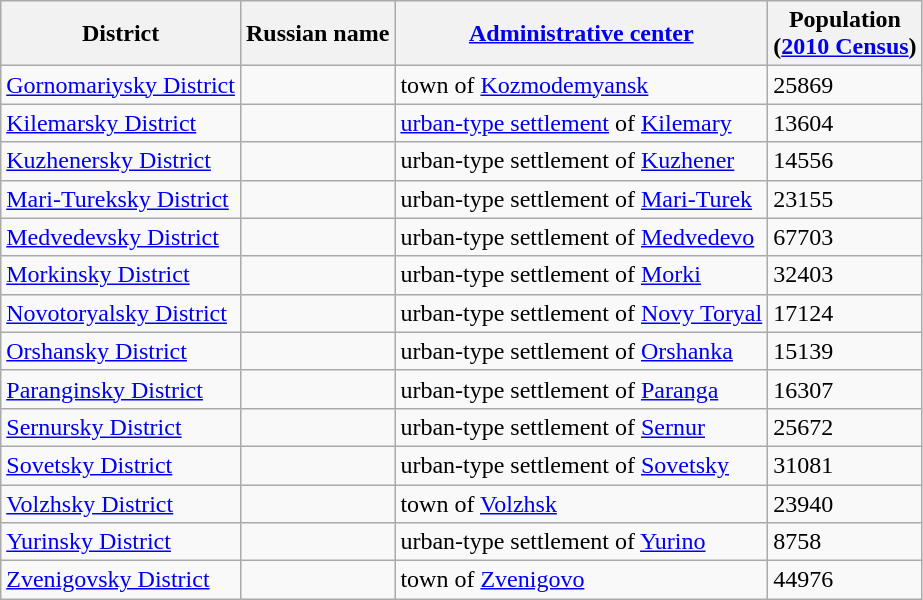<table class="wikitable sortable">
<tr>
<th>District</th>
<th>Russian name</th>
<th><a href='#'>Administrative center</a></th>
<th>Population<br>(<a href='#'>2010 Census</a>)</th>
</tr>
<tr>
<td><a href='#'>Gornomariysky District</a></td>
<td></td>
<td>town of <a href='#'>Kozmodemyansk</a></td>
<td>25869</td>
</tr>
<tr>
<td><a href='#'>Kilemarsky District</a></td>
<td></td>
<td><a href='#'>urban-type settlement</a> of <a href='#'>Kilemary</a></td>
<td>13604</td>
</tr>
<tr>
<td><a href='#'>Kuzhenersky District</a></td>
<td></td>
<td>urban-type settlement of <a href='#'>Kuzhener</a></td>
<td>14556</td>
</tr>
<tr>
<td><a href='#'>Mari-Tureksky District</a></td>
<td></td>
<td>urban-type settlement of <a href='#'>Mari-Turek</a></td>
<td>23155</td>
</tr>
<tr>
<td><a href='#'>Medvedevsky District</a></td>
<td></td>
<td>urban-type settlement of <a href='#'>Medvedevo</a></td>
<td>67703</td>
</tr>
<tr>
<td><a href='#'>Morkinsky District</a></td>
<td></td>
<td>urban-type settlement of <a href='#'>Morki</a></td>
<td>32403</td>
</tr>
<tr>
<td><a href='#'>Novotoryalsky District</a></td>
<td></td>
<td>urban-type settlement of <a href='#'>Novy Toryal</a></td>
<td>17124</td>
</tr>
<tr>
<td><a href='#'>Orshansky District</a></td>
<td></td>
<td>urban-type settlement of <a href='#'>Orshanka</a></td>
<td>15139</td>
</tr>
<tr>
<td><a href='#'>Paranginsky District</a></td>
<td></td>
<td>urban-type settlement of <a href='#'>Paranga</a></td>
<td>16307</td>
</tr>
<tr>
<td><a href='#'>Sernursky District</a></td>
<td></td>
<td>urban-type settlement of <a href='#'>Sernur</a></td>
<td>25672</td>
</tr>
<tr>
<td><a href='#'>Sovetsky District</a></td>
<td></td>
<td>urban-type settlement of <a href='#'>Sovetsky</a></td>
<td>31081</td>
</tr>
<tr>
<td><a href='#'>Volzhsky District</a></td>
<td></td>
<td>town of <a href='#'>Volzhsk</a></td>
<td>23940</td>
</tr>
<tr>
<td><a href='#'>Yurinsky District</a></td>
<td></td>
<td>urban-type settlement of <a href='#'>Yurino</a></td>
<td>8758</td>
</tr>
<tr>
<td><a href='#'>Zvenigovsky District</a></td>
<td></td>
<td>town of <a href='#'>Zvenigovo</a></td>
<td>44976</td>
</tr>
</table>
